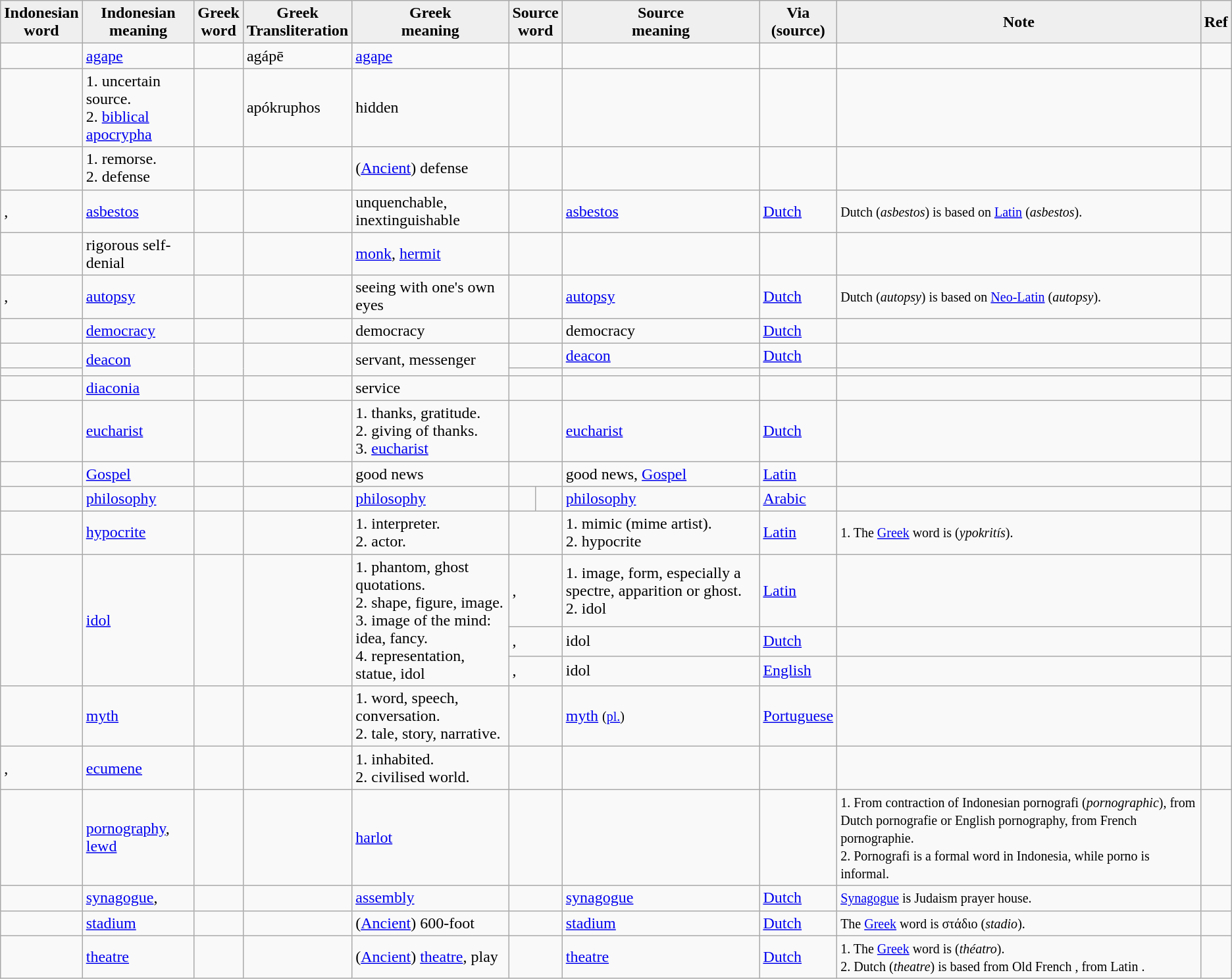<table class="wikitable">
<tr>
<th style="background:#efefef;">Indonesian<br>word</th>
<th style="background:#efefef;">Indonesian<br>meaning</th>
<th style="background:#efefef;">Greek <br>word</th>
<th style="background:#efefef;">Greek <br>Transliteration</th>
<th style="background:#efefef;">Greek <br>meaning</th>
<th colspan=2 style="background:#efefef;">Source<br>word</th>
<th style="background:#efefef;">Source<br>meaning</th>
<th style="background:#efefef;">Via<br>(source)</th>
<th style="background:#efefef;">Note</th>
<th style="background:#efefef;">Ref</th>
</tr>
<tr>
<td></td>
<td><a href='#'>agape</a></td>
<td></td>
<td>agápē</td>
<td><a href='#'>agape</a></td>
<td colspan=2></td>
<td></td>
<td></td>
<td><small></small></td>
<td></td>
</tr>
<tr>
<td></td>
<td>1. uncertain source. <br>2. <a href='#'>biblical apocrypha</a></td>
<td></td>
<td>apókruphos</td>
<td>hidden</td>
<td colspan=2></td>
<td></td>
<td></td>
<td><small></small></td>
<td></td>
</tr>
<tr>
<td></td>
<td>1. remorse. <br>2. defense</td>
<td></td>
<td></td>
<td>(<a href='#'>Ancient</a>) defense</td>
<td colspan=2></td>
<td></td>
<td></td>
<td><small></small></td>
<td></td>
</tr>
<tr>
<td>, <em></em></td>
<td><a href='#'>asbestos</a></td>
<td></td>
<td></td>
<td>unquenchable, inextinguishable</td>
<td colspan=2></td>
<td><a href='#'>asbestos</a></td>
<td><a href='#'>Dutch</a></td>
<td><small>Dutch  (<em>asbestos</em>) is based on <a href='#'>Latin</a>  (<em>asbestos</em>).</small></td>
<td></td>
</tr>
<tr>
<td></td>
<td>rigorous self-denial</td>
<td></td>
<td></td>
<td><a href='#'>monk</a>, <a href='#'>hermit</a></td>
<td colspan=2></td>
<td></td>
<td></td>
<td><small></small></td>
<td></td>
</tr>
<tr>
<td>, <em></em></td>
<td><a href='#'>autopsy</a></td>
<td></td>
<td></td>
<td>seeing with one's own eyes</td>
<td colspan=2></td>
<td><a href='#'>autopsy</a></td>
<td><a href='#'>Dutch</a></td>
<td><small>Dutch  (<em>autopsy</em>) is based on <a href='#'>Neo-Latin</a>  (<em>autopsy</em>).</small></td>
<td></td>
</tr>
<tr>
<td></td>
<td><a href='#'>democracy</a></td>
<td></td>
<td></td>
<td>democracy</td>
<td colspan=2></td>
<td>democracy</td>
<td><a href='#'>Dutch</a></td>
<td><small></small></td>
<td></td>
</tr>
<tr>
<td></td>
<td rowspan=2><a href='#'>deacon</a></td>
<td rowspan=2></td>
<td rowspan=2></td>
<td rowspan=2>servant, messenger</td>
<td colspan=2></td>
<td><a href='#'>deacon</a></td>
<td><a href='#'>Dutch</a></td>
<td><small></small></td>
<td></td>
</tr>
<tr>
<td></td>
<td colspan=2></td>
<td></td>
<td></td>
<td><small></small></td>
<td></td>
</tr>
<tr>
<td></td>
<td><a href='#'>diaconia</a></td>
<td></td>
<td></td>
<td>service</td>
<td colspan=2></td>
<td></td>
<td></td>
<td><small></small></td>
<td></td>
</tr>
<tr>
<td></td>
<td><a href='#'>eucharist</a></td>
<td></td>
<td></td>
<td>1. thanks, gratitude. <br>2. giving of thanks. <br>3. <a href='#'>eucharist</a></td>
<td colspan=2></td>
<td><a href='#'>eucharist</a></td>
<td><a href='#'>Dutch</a></td>
<td><small></small></td>
<td></td>
</tr>
<tr>
<td></td>
<td><a href='#'>Gospel</a></td>
<td></td>
<td></td>
<td>good news</td>
<td colspan=2></td>
<td>good news, <a href='#'>Gospel</a></td>
<td><a href='#'>Latin</a></td>
<td><small></small></td>
<td></td>
</tr>
<tr>
<td></td>
<td><a href='#'>philosophy</a></td>
<td></td>
<td></td>
<td><a href='#'>philosophy</a></td>
<td align=right></td>
<td></td>
<td><a href='#'>philosophy</a></td>
<td><a href='#'>Arabic</a></td>
<td><small></small></td>
<td></td>
</tr>
<tr>
<td></td>
<td><a href='#'>hypocrite</a></td>
<td></td>
<td></td>
<td>1. interpreter. <br>2. actor.</td>
<td colspan=2></td>
<td>1. mimic (mime artist). <br>2. hypocrite</td>
<td><a href='#'>Latin</a></td>
<td><small>1. The <a href='#'>Greek</a> word is  (<em>ypokritís</em>).</small></td>
<td></td>
</tr>
<tr>
<td rowspan=3></td>
<td rowspan=3><a href='#'>idol</a></td>
<td rowspan=3></td>
<td rowspan=3></td>
<td rowspan=3>1. phantom, ghost quotations. <br>2. shape, figure, image. <br>3. image of the mind: idea, fancy. <br>4. representation, statue, idol</td>
<td colspan=2>, </td>
<td>1. image, form, especially a spectre, apparition or ghost. <br>2. idol</td>
<td><a href='#'>Latin</a></td>
<td></td>
<td></td>
</tr>
<tr>
<td colspan=2>, </td>
<td>idol</td>
<td><a href='#'>Dutch</a></td>
<td></td>
<td></td>
</tr>
<tr>
<td colspan=2>, </td>
<td>idol</td>
<td><a href='#'>English</a></td>
<td></td>
<td></td>
</tr>
<tr>
<td></td>
<td><a href='#'>myth</a></td>
<td></td>
<td></td>
<td>1. word, speech, conversation. <br>2. tale, story, narrative.</td>
<td colspan=2></td>
<td><a href='#'>myth</a> <small>(<a href='#'>pl.</a>)</small></td>
<td><a href='#'>Portuguese</a></td>
<td><small></small></td>
<td></td>
</tr>
<tr>
<td>, <em></em></td>
<td><a href='#'>ecumene</a></td>
<td></td>
<td></td>
<td>1. inhabited. <br>2. civilised world.</td>
<td colspan=2></td>
<td></td>
<td></td>
<td></td>
<td></td>
</tr>
<tr>
<td><em></em></td>
<td><a href='#'>pornography</a>, <a href='#'>lewd</a></td>
<td></td>
<td></td>
<td><a href='#'>harlot</a></td>
<td colspan=2></td>
<td></td>
<td></td>
<td><small>1. From contraction of Indonesian pornografi (<em>pornographic</em>), from Dutch pornografie or English pornography, from French pornographie. <br>2. Pornografi is a formal word in Indonesia, while porno is informal.</small></td>
<td></td>
</tr>
<tr>
<td></td>
<td><a href='#'>synagogue</a>,</td>
<td></td>
<td></td>
<td><a href='#'>assembly</a></td>
<td colspan=2></td>
<td><a href='#'>synagogue</a></td>
<td><a href='#'>Dutch</a></td>
<td><small><a href='#'>Synagogue</a> is Judaism prayer house.</small></td>
<td></td>
</tr>
<tr>
<td></td>
<td><a href='#'>stadium</a></td>
<td></td>
<td></td>
<td>(<a href='#'>Ancient</a>) 600-foot</td>
<td colspan=2></td>
<td><a href='#'>stadium</a></td>
<td><a href='#'>Dutch</a></td>
<td><small>The <a href='#'>Greek</a> word is στάδιο (<em>stadio</em>).</small></td>
<td></td>
</tr>
<tr>
<td></td>
<td><a href='#'>theatre</a></td>
<td></td>
<td></td>
<td>(<a href='#'>Ancient</a>) <a href='#'>theatre</a>, play</td>
<td colspan=2></td>
<td><a href='#'>theatre</a></td>
<td><a href='#'>Dutch</a></td>
<td><small>1. The <a href='#'>Greek</a> word is  (<em>théatro</em>). <br>2. Dutch  (<em>theatre</em>) is based from Old French , from Latin .</small></td>
<td></td>
</tr>
</table>
